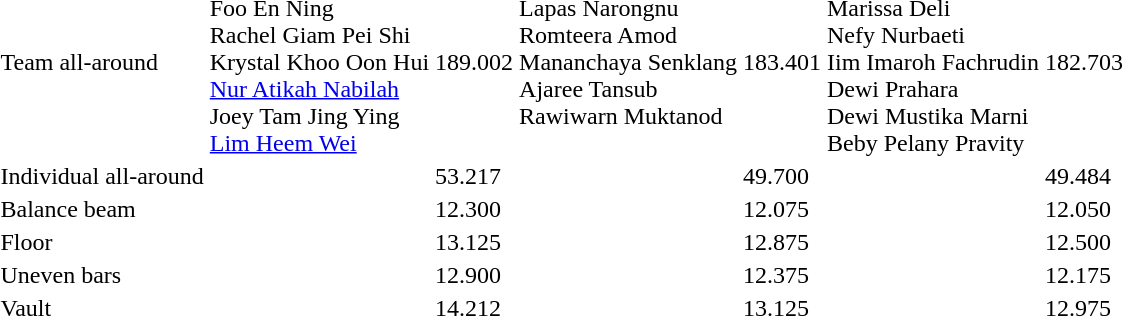<table>
<tr>
<td>Team all-around</td>
<td valign=top><br>Foo En Ning<br>Rachel Giam Pei Shi<br>Krystal Khoo Oon Hui<br><a href='#'>Nur Atikah Nabilah</a><br>Joey Tam Jing Ying<br><a href='#'>Lim Heem Wei</a></td>
<td>189.002</td>
<td valign=top><br>Lapas Narongnu<br>Romteera Amod<br>Mananchaya Senklang<br>Ajaree Tansub<br>Rawiwarn Muktanod</td>
<td>183.401</td>
<td valign=top><br>Marissa Deli<br>Nefy Nurbaeti<br>Iim Imaroh Fachrudin<br>Dewi Prahara<br>Dewi Mustika Marni<br>Beby Pelany Pravity</td>
<td>182.703</td>
</tr>
<tr>
<td>Individual all-around</td>
<td></td>
<td>53.217</td>
<td></td>
<td>49.700</td>
<td></td>
<td>49.484</td>
</tr>
<tr>
<td>Balance beam</td>
<td></td>
<td>12.300</td>
<td></td>
<td>12.075</td>
<td></td>
<td>12.050</td>
</tr>
<tr>
<td>Floor</td>
<td></td>
<td>13.125</td>
<td></td>
<td>12.875</td>
<td></td>
<td>12.500</td>
</tr>
<tr>
<td>Uneven bars</td>
<td></td>
<td>12.900</td>
<td></td>
<td>12.375</td>
<td></td>
<td>12.175</td>
</tr>
<tr>
<td>Vault</td>
<td></td>
<td>14.212</td>
<td></td>
<td>13.125</td>
<td></td>
<td>12.975</td>
</tr>
</table>
